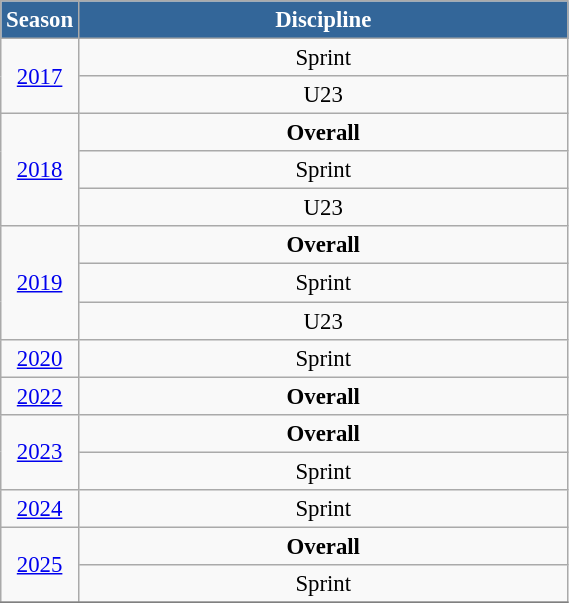<table class="wikitable"  style="font-size:95%; text-align:center; border:gray solid 1px; width:30%;">
<tr style="background:#369; color:white;">
<td colspan="1" style="width:10%;"><strong>Season</strong></td>
<td><strong>Discipline</strong></td>
</tr>
<tr>
<td rowspan="2" align=center><a href='#'>2017</a></td>
<td align=center>Sprint</td>
</tr>
<tr>
<td align=center>U23</td>
</tr>
<tr>
<td rowspan="3" align=center><a href='#'>2018</a></td>
<td align=center><strong>Overall</strong></td>
</tr>
<tr>
<td align=center>Sprint</td>
</tr>
<tr>
<td align=center>U23</td>
</tr>
<tr>
<td rowspan="3" align=center><a href='#'>2019</a></td>
<td align=center><strong>Overall</strong></td>
</tr>
<tr>
<td align=center>Sprint</td>
</tr>
<tr>
<td align=center>U23</td>
</tr>
<tr>
<td><a href='#'>2020</a></td>
<td>Sprint</td>
</tr>
<tr>
<td align="center"><a href='#'>2022</a></td>
<td align="center"><strong>Overall</strong></td>
</tr>
<tr>
<td rowspan="2" align=center><a href='#'>2023</a></td>
<td align=center><strong>Overall</strong></td>
</tr>
<tr>
<td align=center>Sprint</td>
</tr>
<tr>
<td><a href='#'>2024</a></td>
<td>Sprint</td>
</tr>
<tr>
<td rowspan="2" align=center><a href='#'>2025</a></td>
<td align=center><strong>Overall</strong></td>
</tr>
<tr>
<td align=center>Sprint</td>
</tr>
<tr>
</tr>
</table>
